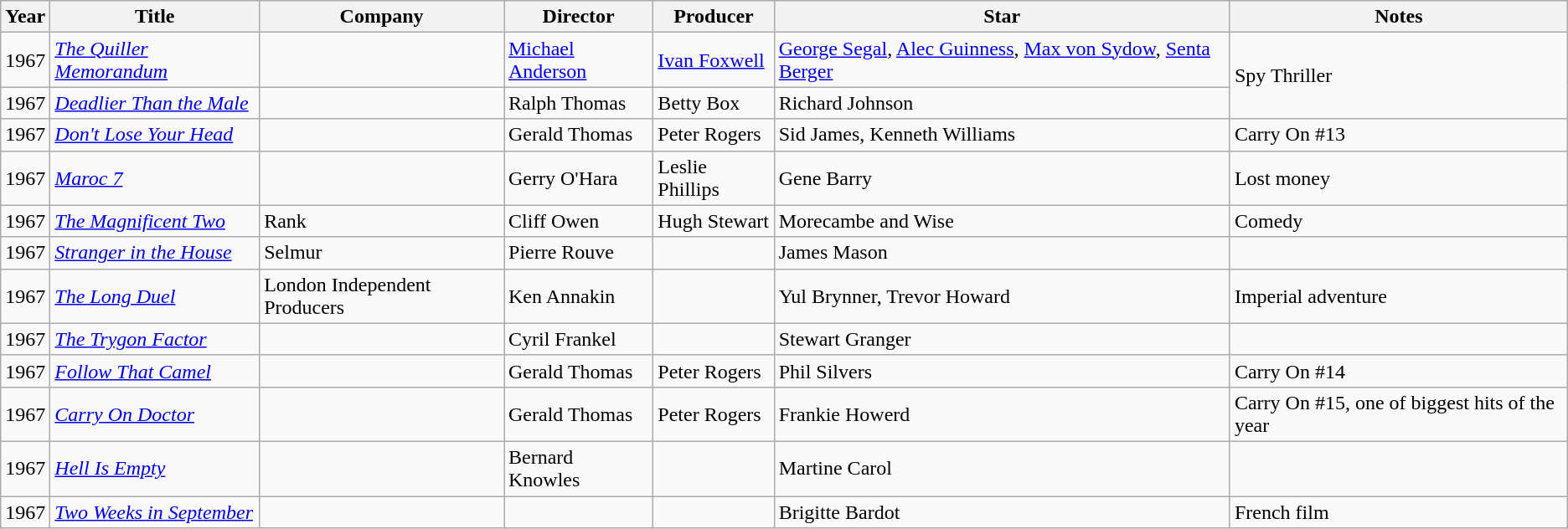<table class="wikitable sortable">
<tr>
<th>Year</th>
<th>Title</th>
<th>Company</th>
<th>Director</th>
<th>Producer</th>
<th>Star</th>
<th>Notes</th>
</tr>
<tr>
<td>1967</td>
<td><em><a href='#'>The Quiller Memorandum</a></em></td>
<td></td>
<td><a href='#'>Michael Anderson</a></td>
<td><a href='#'>Ivan Foxwell</a></td>
<td><a href='#'>George Segal</a>, <a href='#'>Alec Guinness</a>, <a href='#'>Max von Sydow</a>, <a href='#'>Senta Berger</a></td>
<td rowspan="2">Spy Thriller</td>
</tr>
<tr>
<td>1967</td>
<td><em><a href='#'>Deadlier Than the Male</a></em></td>
<td></td>
<td>Ralph Thomas</td>
<td>Betty Box</td>
<td>Richard Johnson</td>
</tr>
<tr>
<td>1967</td>
<td><em><a href='#'>Don't Lose Your Head</a></em></td>
<td></td>
<td>Gerald Thomas</td>
<td>Peter Rogers</td>
<td>Sid James, Kenneth Williams</td>
<td>Carry On #13</td>
</tr>
<tr>
<td>1967</td>
<td><em><a href='#'>Maroc 7</a></em></td>
<td></td>
<td>Gerry O'Hara</td>
<td>Leslie Phillips</td>
<td>Gene Barry</td>
<td>Lost money</td>
</tr>
<tr>
<td>1967</td>
<td><em><a href='#'>The Magnificent Two</a></em></td>
<td>Rank</td>
<td>Cliff Owen</td>
<td>Hugh Stewart</td>
<td>Morecambe and Wise</td>
<td>Comedy</td>
</tr>
<tr>
<td>1967</td>
<td><em><a href='#'>Stranger in the House</a></em></td>
<td>Selmur</td>
<td>Pierre Rouve</td>
<td></td>
<td>James Mason</td>
<td></td>
</tr>
<tr>
<td>1967</td>
<td><em><a href='#'>The Long Duel</a></em></td>
<td>London Independent Producers</td>
<td>Ken Annakin</td>
<td></td>
<td>Yul Brynner, Trevor Howard</td>
<td>Imperial adventure</td>
</tr>
<tr>
<td>1967</td>
<td><em><a href='#'>The Trygon Factor</a></em></td>
<td></td>
<td>Cyril Frankel</td>
<td></td>
<td>Stewart Granger</td>
<td></td>
</tr>
<tr>
<td>1967</td>
<td><em><a href='#'>Follow That Camel</a></em></td>
<td></td>
<td>Gerald Thomas</td>
<td>Peter Rogers</td>
<td>Phil Silvers</td>
<td>Carry On #14</td>
</tr>
<tr>
<td>1967</td>
<td><em><a href='#'>Carry On Doctor</a></em></td>
<td></td>
<td>Gerald Thomas</td>
<td>Peter Rogers</td>
<td>Frankie Howerd</td>
<td>Carry On #15, one of biggest hits of the year</td>
</tr>
<tr>
<td>1967</td>
<td><em><a href='#'>Hell Is Empty</a></em></td>
<td></td>
<td>Bernard Knowles</td>
<td></td>
<td>Martine Carol</td>
<td></td>
</tr>
<tr>
<td>1967</td>
<td><em><a href='#'>Two Weeks in September</a></em></td>
<td></td>
<td></td>
<td></td>
<td>Brigitte Bardot</td>
<td>French film</td>
</tr>
</table>
